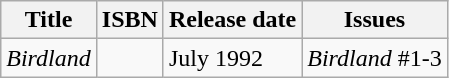<table class="wikitable">
<tr>
<th>Title</th>
<th>ISBN</th>
<th>Release date</th>
<th>Issues</th>
</tr>
<tr>
<td><em>Birdland</em></td>
<td></td>
<td>July 1992</td>
<td><em>Birdland</em> #1-3</td>
</tr>
</table>
